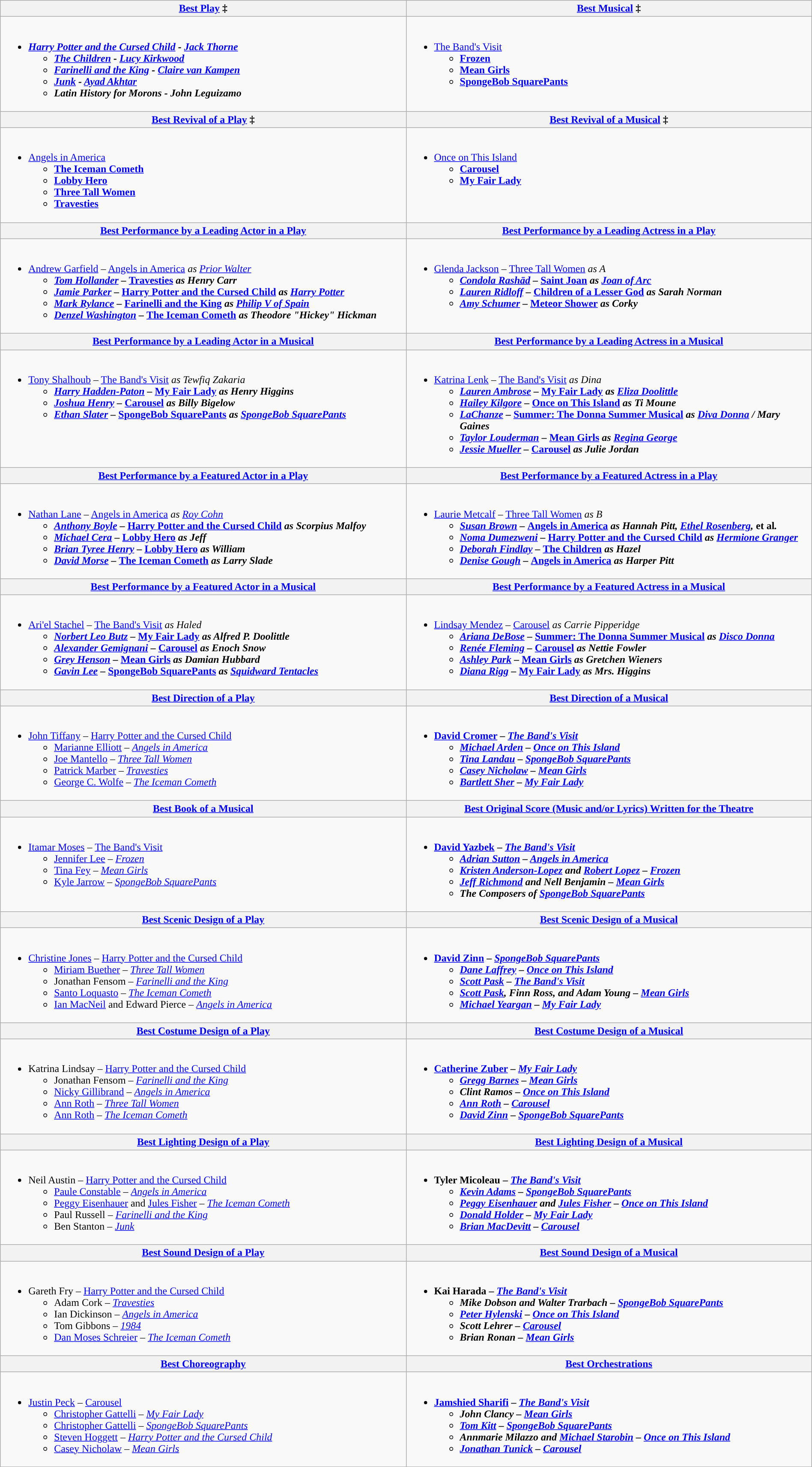<table class="wikitable" style="width:100%;">
<tr>
<th width:50%;"><a href='#'>Best Play</a> ‡</th>
<th width:50%;"><a href='#'>Best Musical</a> ‡</th>
</tr>
<tr>
<td valign="top"><br><ul><li><strong><em><a href='#'>Harry Potter and the Cursed Child</a><em> - <a href='#'>Jack Thorne</a><strong><ul><li></em><a href='#'>The Children</a><em> - <a href='#'>Lucy Kirkwood</a></li><li></em><a href='#'>Farinelli and the King</a><em> - <a href='#'>Claire van Kampen</a></li><li></em><a href='#'>Junk</a><em> - <a href='#'>Ayad Akhtar</a></li><li></em>Latin History for Morons<em> - John Leguizamo</li></ul></li></ul></td>
<td valign="top"><br><ul><li></em></strong><a href='#'>The Band's Visit</a><strong><em><ul><li></em><a href='#'>Frozen</a><em></li><li></em><a href='#'>Mean Girls</a><em></li><li></em><a href='#'>SpongeBob SquarePants</a><em></li></ul></li></ul></td>
</tr>
<tr>
<th width="50%"><a href='#'>Best Revival of a Play</a> ‡</th>
<th width="50%"><a href='#'>Best Revival of a Musical</a> ‡</th>
</tr>
<tr>
<td valign="top"><br><ul><li></em></strong><a href='#'>Angels in America</a><strong><em><ul><li></em><a href='#'>The Iceman Cometh</a><em></li><li></em><a href='#'>Lobby Hero</a><em></li><li></em><a href='#'>Three Tall Women</a><em></li><li></em><a href='#'>Travesties</a><em></li></ul></li></ul></td>
<td valign="top"><br><ul><li></em></strong><a href='#'>Once on This Island</a><strong><em><ul><li></em><a href='#'>Carousel</a><em></li><li></em><a href='#'>My Fair Lady</a><em></li></ul></li></ul></td>
</tr>
<tr>
<th width="50%"><a href='#'>Best Performance by a Leading Actor in a Play</a></th>
<th width="50%"><a href='#'>Best Performance by a Leading Actress in a Play</a></th>
</tr>
<tr>
<td valign="top"><br><ul><li></strong><a href='#'>Andrew Garfield</a> – </em><a href='#'>Angels in America</a><em> as <a href='#'>Prior Walter</a><strong><ul><li><a href='#'>Tom Hollander</a> – </em><a href='#'>Travesties</a><em> as Henry Carr</li><li><a href='#'>Jamie Parker</a> – </em><a href='#'>Harry Potter and the Cursed Child</a><em> as <a href='#'>Harry Potter</a></li><li><a href='#'>Mark Rylance</a> – </em><a href='#'>Farinelli and the King</a><em> as <a href='#'>Philip V of Spain</a></li><li><a href='#'>Denzel Washington</a> – </em><a href='#'>The Iceman Cometh</a><em> as Theodore "Hickey" Hickman</li></ul></li></ul></td>
<td valign="top"><br><ul><li></strong><a href='#'>Glenda Jackson</a> – </em><a href='#'>Three Tall Women</a><em> as A<strong><ul><li><a href='#'>Condola Rashād</a> – </em><a href='#'>Saint Joan</a><em> as <a href='#'>Joan of Arc</a></li><li><a href='#'>Lauren Ridloff</a> – </em><a href='#'>Children of a Lesser God</a><em> as Sarah Norman</li><li><a href='#'>Amy Schumer</a> – </em><a href='#'>Meteor Shower</a><em> as Corky</li></ul></li></ul></td>
</tr>
<tr>
<th width="50%"><a href='#'>Best Performance by a Leading Actor in a Musical</a></th>
<th width="50%"><a href='#'>Best Performance by a Leading Actress in a Musical</a></th>
</tr>
<tr>
<td valign="top"><br><ul><li></strong><a href='#'>Tony Shalhoub</a> – </em><a href='#'>The Band's Visit</a><em> as Tewfiq Zakaria<strong><ul><li><a href='#'>Harry Hadden-Paton</a> – </em><a href='#'>My Fair Lady</a><em> as Henry Higgins</li><li><a href='#'>Joshua Henry</a> – </em><a href='#'>Carousel</a><em> as Billy Bigelow</li><li><a href='#'>Ethan Slater</a> – </em><a href='#'>SpongeBob SquarePants</a><em> as <a href='#'>SpongeBob SquarePants</a></li></ul></li></ul></td>
<td valign="top"><br><ul><li></strong><a href='#'>Katrina Lenk</a> – </em><a href='#'>The Band's Visit</a><em> as Dina<strong><ul><li><a href='#'>Lauren Ambrose</a> – </em><a href='#'>My Fair Lady</a><em> as <a href='#'>Eliza Doolittle</a></li><li><a href='#'>Hailey Kilgore</a> – </em><a href='#'>Once on This Island</a><em> as Ti Moune</li><li><a href='#'>LaChanze</a> – </em><a href='#'>Summer: The Donna Summer Musical</a><em> as <a href='#'>Diva Donna</a> / Mary Gaines</li><li><a href='#'>Taylor Louderman</a> – </em><a href='#'>Mean Girls</a><em> as <a href='#'>Regina George</a></li><li><a href='#'>Jessie Mueller</a> – </em><a href='#'>Carousel</a><em> as Julie Jordan</li></ul></li></ul></td>
</tr>
<tr>
<th width="50%"><a href='#'>Best Performance by a Featured Actor in a Play</a></th>
<th width="50%"><a href='#'>Best Performance by a Featured Actress in a Play</a></th>
</tr>
<tr>
<td valign="top"><br><ul><li></strong><a href='#'>Nathan Lane</a> – </em><a href='#'>Angels in America</a><em> as <a href='#'>Roy Cohn</a><strong><ul><li><a href='#'>Anthony Boyle</a> – </em><a href='#'>Harry Potter and the Cursed Child</a><em> as Scorpius Malfoy</li><li><a href='#'>Michael Cera</a> – </em><a href='#'>Lobby Hero</a><em> as Jeff</li><li><a href='#'>Brian Tyree Henry</a> – </em><a href='#'>Lobby Hero</a><em> as William</li><li><a href='#'>David Morse</a> – </em><a href='#'>The Iceman Cometh</a><em> as Larry Slade</li></ul></li></ul></td>
<td valign="top"><br><ul><li></strong><a href='#'>Laurie Metcalf</a> – </em><a href='#'>Three Tall Women</a><em> as B<strong><ul><li><a href='#'>Susan Brown</a> – </em><a href='#'>Angels in America</a><em> as Hannah Pitt, <a href='#'>Ethel Rosenberg</a>, </em>et al<em>.</li><li><a href='#'>Noma Dumezweni</a> – </em><a href='#'>Harry Potter and the Cursed Child</a><em> as <a href='#'>Hermione Granger</a></li><li><a href='#'>Deborah Findlay</a> – </em><a href='#'>The Children</a><em> as Hazel</li><li><a href='#'>Denise Gough</a> – </em><a href='#'>Angels in America</a><em> as Harper Pitt</li></ul></li></ul></td>
</tr>
<tr>
<th width="50%"><a href='#'>Best Performance by a Featured Actor in a Musical</a></th>
<th width="50%"><a href='#'>Best Performance by a Featured Actress in a Musical</a></th>
</tr>
<tr>
<td valign="top"><br><ul><li></strong><a href='#'>Ari'el Stachel</a> – </em><a href='#'>The Band's Visit</a><em> as Haled<strong><ul><li><a href='#'>Norbert Leo Butz</a> – </em><a href='#'>My Fair Lady</a><em> as Alfred P. Doolittle</li><li><a href='#'>Alexander Gemignani</a> – </em><a href='#'>Carousel</a><em> as Enoch Snow</li><li><a href='#'>Grey Henson</a> – </em><a href='#'>Mean Girls</a><em> as Damian Hubbard</li><li><a href='#'>Gavin Lee</a> – </em><a href='#'>SpongeBob SquarePants</a><em> as <a href='#'>Squidward Tentacles</a></li></ul></li></ul></td>
<td valign="top"><br><ul><li></strong><a href='#'>Lindsay Mendez</a> – </em><a href='#'>Carousel</a><em> as Carrie Pipperidge<strong><ul><li><a href='#'>Ariana DeBose</a> – </em><a href='#'>Summer: The Donna Summer Musical</a><em> as <a href='#'>Disco Donna</a></li><li><a href='#'>Renée Fleming</a> – </em><a href='#'>Carousel</a><em> as Nettie Fowler</li><li><a href='#'>Ashley Park</a> – </em><a href='#'>Mean Girls</a><em> as Gretchen Wieners</li><li><a href='#'>Diana Rigg</a> – </em><a href='#'>My Fair Lady</a><em> as Mrs. Higgins</li></ul></li></ul></td>
</tr>
<tr>
<th width="50%"><a href='#'>Best Direction of a Play</a></th>
<th width="50%"><a href='#'>Best Direction of a Musical</a></th>
</tr>
<tr>
<td valign="top"><br><ul><li></strong><a href='#'>John Tiffany</a> – </em><a href='#'>Harry Potter and the Cursed Child</a></em></strong><ul><li><a href='#'>Marianne Elliott</a> – <em><a href='#'>Angels in America</a></em></li><li><a href='#'>Joe Mantello</a> – <em><a href='#'>Three Tall Women</a></em></li><li><a href='#'>Patrick Marber</a> – <em><a href='#'>Travesties</a></em></li><li><a href='#'>George C. Wolfe</a> – <em><a href='#'>The Iceman Cometh</a></em></li></ul></li></ul></td>
<td valign="top"><br><ul><li><strong><a href='#'>David Cromer</a> – <em><a href='#'>The Band's Visit</a><strong><em><ul><li><a href='#'>Michael Arden</a> – </em><a href='#'>Once on This Island</a><em></li><li><a href='#'>Tina Landau</a> – </em><a href='#'>SpongeBob SquarePants</a><em></li><li><a href='#'>Casey Nicholaw</a> – </em><a href='#'>Mean Girls</a><em></li><li><a href='#'>Bartlett Sher</a> – </em><a href='#'>My Fair Lady</a><em></li></ul></li></ul></td>
</tr>
<tr>
<th width="50%"><a href='#'>Best Book of a Musical</a></th>
<th width="50%"><a href='#'>Best Original Score (Music and/or Lyrics) Written for the Theatre</a></th>
</tr>
<tr>
<td valign="top"><br><ul><li></strong><a href='#'>Itamar Moses</a> – </em><a href='#'>The Band's Visit</a></em></strong><ul><li><a href='#'>Jennifer Lee</a> – <em><a href='#'>Frozen</a></em></li><li><a href='#'>Tina Fey</a> – <em><a href='#'>Mean Girls</a></em></li><li><a href='#'>Kyle Jarrow</a> – <em><a href='#'>SpongeBob SquarePants</a></em></li></ul></li></ul></td>
<td valign="top"><br><ul><li><strong><a href='#'>David Yazbek</a> – <em><a href='#'>The Band's Visit</a><strong><em><ul><li><a href='#'>Adrian Sutton</a> – </em><a href='#'>Angels in America</a><em></li><li><a href='#'>Kristen Anderson-Lopez</a> and <a href='#'>Robert Lopez</a> – </em><a href='#'>Frozen</a><em></li><li><a href='#'>Jeff Richmond</a> and Nell Benjamin – </em><a href='#'>Mean Girls</a><em></li><li>The Composers of </em><a href='#'>SpongeBob SquarePants</a><em></li></ul></li></ul></td>
</tr>
<tr>
<th width="50%"><a href='#'>Best Scenic Design of a Play</a></th>
<th width="50%"><a href='#'>Best Scenic Design of a Musical</a></th>
</tr>
<tr>
<td valign="top"><br><ul><li></strong><a href='#'>Christine Jones</a> – </em><a href='#'>Harry Potter and the Cursed Child</a></em></strong><ul><li><a href='#'>Miriam Buether</a> – <em><a href='#'>Three Tall Women</a></em></li><li>Jonathan Fensom – <em><a href='#'>Farinelli and the King</a></em></li><li><a href='#'>Santo Loquasto</a> – <em><a href='#'>The Iceman Cometh</a></em></li><li><a href='#'>Ian MacNeil</a> and Edward Pierce – <em><a href='#'>Angels in America</a></em></li></ul></li></ul></td>
<td valign="top"><br><ul><li><strong><a href='#'>David Zinn</a> – <em><a href='#'>SpongeBob SquarePants</a><strong><em><ul><li><a href='#'>Dane Laffrey</a> – </em><a href='#'>Once on This Island</a><em></li><li><a href='#'>Scott Pask</a> – </em><a href='#'>The Band's Visit</a><em></li><li><a href='#'>Scott Pask</a>, Finn Ross, and Adam Young – </em><a href='#'>Mean Girls</a><em></li><li><a href='#'>Michael Yeargan</a> – </em><a href='#'>My Fair Lady</a><em></li></ul></li></ul></td>
</tr>
<tr>
<th width="50%"><a href='#'>Best Costume Design of a Play</a></th>
<th width="50%"><a href='#'>Best Costume Design of a Musical</a></th>
</tr>
<tr>
<td valign="top"><br><ul><li></strong>Katrina Lindsay – </em><a href='#'>Harry Potter and the Cursed Child</a></em></strong><ul><li>Jonathan Fensom – <em><a href='#'>Farinelli and the King</a></em></li><li><a href='#'>Nicky Gillibrand</a> – <em><a href='#'>Angels in America</a></em></li><li><a href='#'>Ann Roth</a> – <em><a href='#'>Three Tall Women</a></em></li><li><a href='#'>Ann Roth</a> – <em><a href='#'>The Iceman Cometh</a></em></li></ul></li></ul></td>
<td valign="top"><br><ul><li><strong><a href='#'>Catherine Zuber</a> – <em><a href='#'>My Fair Lady</a><strong><em><ul><li><a href='#'>Gregg Barnes</a> – </em><a href='#'>Mean Girls</a><em></li><li>Clint Ramos – </em><a href='#'>Once on This Island</a><em></li><li><a href='#'>Ann Roth</a> – </em><a href='#'>Carousel</a><em></li><li><a href='#'>David Zinn</a> – </em><a href='#'>SpongeBob SquarePants</a><em></li></ul></li></ul></td>
</tr>
<tr>
<th width="50%"><a href='#'>Best Lighting Design of a Play</a></th>
<th width="50%"><a href='#'>Best Lighting Design of a Musical</a></th>
</tr>
<tr>
<td valign="top"><br><ul><li></strong>Neil Austin – </em><a href='#'>Harry Potter and the Cursed Child</a></em></strong><ul><li><a href='#'>Paule Constable</a> – <em><a href='#'>Angels in America</a></em></li><li><a href='#'>Peggy Eisenhauer</a> and <a href='#'>Jules Fisher</a> – <em><a href='#'>The Iceman Cometh</a></em></li><li>Paul Russell – <em><a href='#'>Farinelli and the King</a></em></li><li>Ben Stanton – <em><a href='#'>Junk</a></em></li></ul></li></ul></td>
<td valign="top"><br><ul><li><strong>Tyler Micoleau – <em><a href='#'>The Band's Visit</a><strong><em><ul><li><a href='#'>Kevin Adams</a> – </em><a href='#'>SpongeBob SquarePants</a><em></li><li><a href='#'>Peggy Eisenhauer</a> and <a href='#'>Jules Fisher</a> – </em><a href='#'>Once on This Island</a><em></li><li><a href='#'>Donald Holder</a> – </em><a href='#'>My Fair Lady</a><em></li><li><a href='#'>Brian MacDevitt</a> – </em><a href='#'>Carousel</a><em></li></ul></li></ul></td>
</tr>
<tr>
<th width="50%"><a href='#'>Best Sound Design of a Play</a></th>
<th width="50%"><a href='#'>Best Sound Design of a Musical</a></th>
</tr>
<tr>
<td valign="top"><br><ul><li></strong>Gareth Fry – </em><a href='#'>Harry Potter and the Cursed Child</a></em></strong><ul><li>Adam Cork – <em><a href='#'>Travesties</a></em></li><li>Ian Dickinson – <em><a href='#'>Angels in America</a></em></li><li>Tom Gibbons – <em><a href='#'>1984</a></em></li><li><a href='#'>Dan Moses Schreier</a> – <em><a href='#'>The Iceman Cometh</a></em></li></ul></li></ul></td>
<td valign="top"><br><ul><li><strong>Kai Harada – <em><a href='#'>The Band's Visit</a><strong><em><ul><li>Mike Dobson and Walter Trarbach – </em><a href='#'>SpongeBob SquarePants</a><em></li><li><a href='#'>Peter Hylenski</a> – </em><a href='#'>Once on This Island</a><em></li><li>Scott Lehrer – </em><a href='#'>Carousel</a><em></li><li>Brian Ronan – </em><a href='#'>Mean Girls</a><em></li></ul></li></ul></td>
</tr>
<tr>
<th width="50%"><a href='#'>Best Choreography</a></th>
<th width="50%"><a href='#'>Best Orchestrations</a></th>
</tr>
<tr>
<td valign="top"><br><ul><li></strong><a href='#'>Justin Peck</a> – </em><a href='#'>Carousel</a></em></strong><ul><li><a href='#'>Christopher Gattelli</a> – <em><a href='#'>My Fair Lady</a></em></li><li><a href='#'>Christopher Gattelli</a> – <em><a href='#'>SpongeBob SquarePants</a></em></li><li><a href='#'>Steven Hoggett</a> – <em><a href='#'>Harry Potter and the Cursed Child</a></em></li><li><a href='#'>Casey Nicholaw</a> – <em><a href='#'>Mean Girls</a></em></li></ul></li></ul></td>
<td valign="top"><br><ul><li><strong><a href='#'>Jamshied Sharifi</a> – <em><a href='#'>The Band's Visit</a><strong><em><ul><li>John Clancy – </em><a href='#'>Mean Girls</a><em></li><li><a href='#'>Tom Kitt</a> – </em><a href='#'>SpongeBob SquarePants</a><em></li><li>Annmarie Milazzo and <a href='#'>Michael Starobin</a> – </em><a href='#'>Once on This Island</a><em></li><li><a href='#'>Jonathan Tunick</a> – </em><a href='#'>Carousel</a><em></li></ul></li></ul></td>
</tr>
</table>
